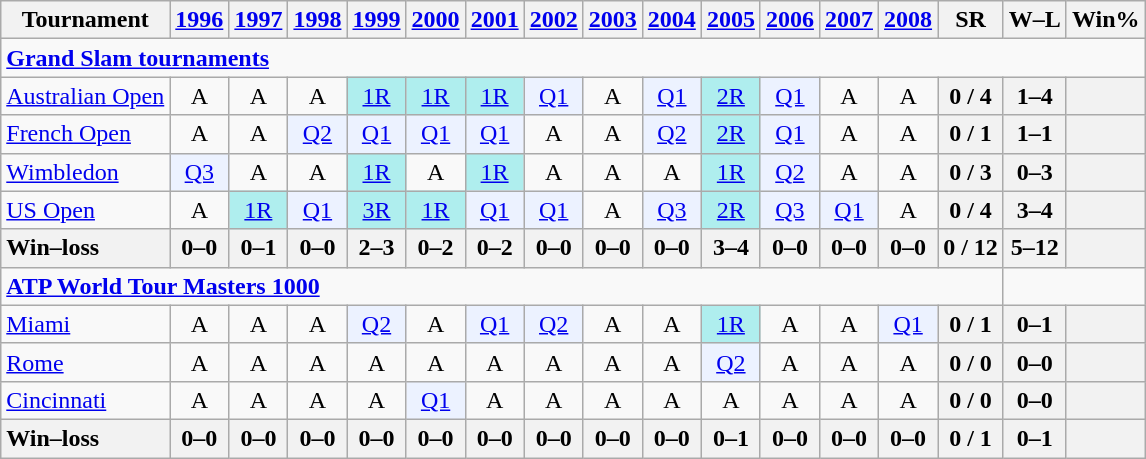<table class=wikitable style=text-align:center>
<tr>
<th>Tournament</th>
<th><a href='#'>1996</a></th>
<th><a href='#'>1997</a></th>
<th><a href='#'>1998</a></th>
<th><a href='#'>1999</a></th>
<th><a href='#'>2000</a></th>
<th><a href='#'>2001</a></th>
<th><a href='#'>2002</a></th>
<th><a href='#'>2003</a></th>
<th><a href='#'>2004</a></th>
<th><a href='#'>2005</a></th>
<th><a href='#'>2006</a></th>
<th><a href='#'>2007</a></th>
<th><a href='#'>2008</a></th>
<th>SR</th>
<th>W–L</th>
<th>Win%</th>
</tr>
<tr>
<td colspan=25 style=text-align:left><a href='#'><strong>Grand Slam tournaments</strong></a></td>
</tr>
<tr>
<td align=left><a href='#'>Australian Open</a></td>
<td>A</td>
<td>A</td>
<td>A</td>
<td bgcolor=afeeee><a href='#'>1R</a></td>
<td bgcolor=afeeee><a href='#'>1R</a></td>
<td bgcolor=afeeee><a href='#'>1R</a></td>
<td bgcolor=ecf2ff><a href='#'>Q1</a></td>
<td>A</td>
<td bgcolor=ecf2ff><a href='#'>Q1</a></td>
<td bgcolor=afeeee><a href='#'>2R</a></td>
<td bgcolor=ecf2ff><a href='#'>Q1</a></td>
<td>A</td>
<td>A</td>
<th>0 / 4</th>
<th>1–4</th>
<th></th>
</tr>
<tr>
<td align=left><a href='#'>French Open</a></td>
<td>A</td>
<td>A</td>
<td bgcolor=ecf2ff><a href='#'>Q2</a></td>
<td bgcolor=ecf2ff><a href='#'>Q1</a></td>
<td bgcolor=ecf2ff><a href='#'>Q1</a></td>
<td bgcolor=ecf2ff><a href='#'>Q1</a></td>
<td>A</td>
<td>A</td>
<td bgcolor=ecf2ff><a href='#'>Q2</a></td>
<td bgcolor=afeeee><a href='#'>2R</a></td>
<td bgcolor=ecf2ff><a href='#'>Q1</a></td>
<td>A</td>
<td>A</td>
<th>0 / 1</th>
<th>1–1</th>
<th></th>
</tr>
<tr>
<td align=left><a href='#'>Wimbledon</a></td>
<td bgcolor=ecf2ff><a href='#'>Q3</a></td>
<td>A</td>
<td>A</td>
<td bgcolor=afeeee><a href='#'>1R</a></td>
<td>A</td>
<td bgcolor=afeeee><a href='#'>1R</a></td>
<td>A</td>
<td>A</td>
<td>A</td>
<td bgcolor=afeeee><a href='#'>1R</a></td>
<td bgcolor=ecf2ff><a href='#'>Q2</a></td>
<td>A</td>
<td>A</td>
<th>0 / 3</th>
<th>0–3</th>
<th></th>
</tr>
<tr>
<td align=left><a href='#'>US Open</a></td>
<td>A</td>
<td bgcolor=afeeee><a href='#'>1R</a></td>
<td bgcolor=ecf2ff><a href='#'>Q1</a></td>
<td bgcolor=afeeee><a href='#'>3R</a></td>
<td bgcolor=afeeee><a href='#'>1R</a></td>
<td bgcolor=ecf2ff><a href='#'>Q1</a></td>
<td bgcolor=ecf2ff><a href='#'>Q1</a></td>
<td>A</td>
<td bgcolor=ecf2ff><a href='#'>Q3</a></td>
<td bgcolor=afeeee><a href='#'>2R</a></td>
<td bgcolor=ecf2ff><a href='#'>Q3</a></td>
<td bgcolor=ecf2ff><a href='#'>Q1</a></td>
<td>A</td>
<th>0 / 4</th>
<th>3–4</th>
<th></th>
</tr>
<tr>
<th style=text-align:left>Win–loss</th>
<th>0–0</th>
<th>0–1</th>
<th>0–0</th>
<th>2–3</th>
<th>0–2</th>
<th>0–2</th>
<th>0–0</th>
<th>0–0</th>
<th>0–0</th>
<th>3–4</th>
<th>0–0</th>
<th>0–0</th>
<th>0–0</th>
<th>0 / 12</th>
<th>5–12</th>
<th></th>
</tr>
<tr>
<td colspan=15 align=left><strong><a href='#'>ATP World Tour Masters 1000</a></strong></td>
</tr>
<tr>
<td align=left><a href='#'>Miami</a></td>
<td>A</td>
<td>A</td>
<td>A</td>
<td bgcolor=ecf2ff><a href='#'>Q2</a></td>
<td>A</td>
<td bgcolor=ecf2ff><a href='#'>Q1</a></td>
<td bgcolor=ecf2ff><a href='#'>Q2</a></td>
<td>A</td>
<td>A</td>
<td bgcolor=afeeee><a href='#'>1R</a></td>
<td>A</td>
<td>A</td>
<td bgcolor=ecf2ff><a href='#'>Q1</a></td>
<th>0 / 1</th>
<th>0–1</th>
<th></th>
</tr>
<tr>
<td align=left><a href='#'>Rome</a></td>
<td>A</td>
<td>A</td>
<td>A</td>
<td>A</td>
<td>A</td>
<td>A</td>
<td>A</td>
<td>A</td>
<td>A</td>
<td bgcolor=ecf2ff><a href='#'>Q2</a></td>
<td>A</td>
<td>A</td>
<td>A</td>
<th>0 / 0</th>
<th>0–0</th>
<th></th>
</tr>
<tr>
<td align=left><a href='#'>Cincinnati</a></td>
<td>A</td>
<td>A</td>
<td>A</td>
<td>A</td>
<td bgcolor=ecf2ff><a href='#'>Q1</a></td>
<td>A</td>
<td>A</td>
<td>A</td>
<td>A</td>
<td>A</td>
<td>A</td>
<td>A</td>
<td>A</td>
<th>0 / 0</th>
<th>0–0</th>
<th></th>
</tr>
<tr>
<th style=text-align:left>Win–loss</th>
<th>0–0</th>
<th>0–0</th>
<th>0–0</th>
<th>0–0</th>
<th>0–0</th>
<th>0–0</th>
<th>0–0</th>
<th>0–0</th>
<th>0–0</th>
<th>0–1</th>
<th>0–0</th>
<th>0–0</th>
<th>0–0</th>
<th>0 / 1</th>
<th>0–1</th>
<th></th>
</tr>
</table>
